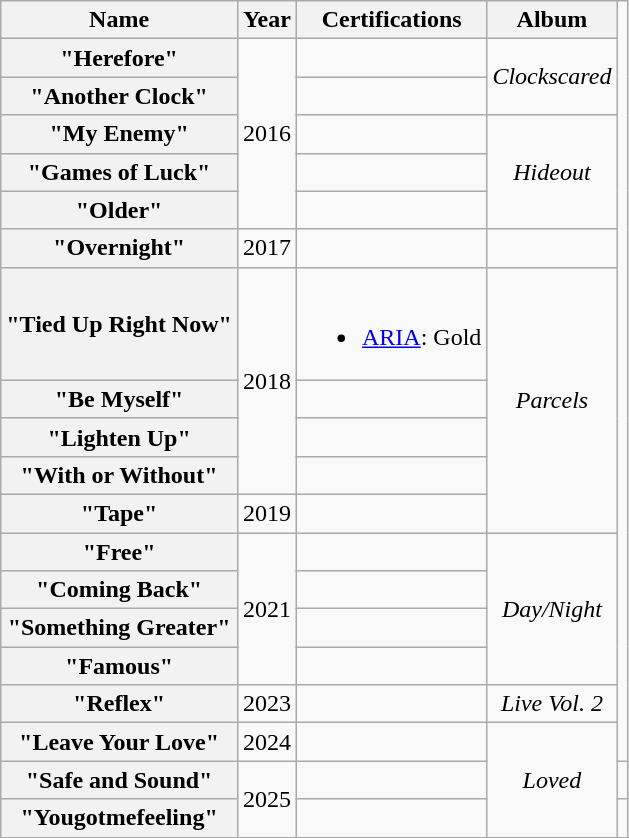<table class="wikitable plainrowheaders" style="text-align:center;">
<tr>
<th>Name</th>
<th>Year</th>
<th>Certifications</th>
<th>Album</th>
</tr>
<tr>
<th scope="row">"Herefore"</th>
<td rowspan="5">2016</td>
<td></td>
<td rowspan="2"><em>Clockscared</em></td>
</tr>
<tr>
<th scope="row">"Another Clock"</th>
<td></td>
</tr>
<tr>
<th scope="row">"My Enemy"</th>
<td></td>
<td rowspan="3"><em>Hideout</em></td>
</tr>
<tr>
<th scope="row">"Games of Luck"</th>
<td></td>
</tr>
<tr>
<th scope="row">"Older"</th>
<td></td>
</tr>
<tr>
<th scope="row">"Overnight"</th>
<td>2017</td>
<td></td>
<td></td>
</tr>
<tr>
<th scope="row">"Tied Up Right Now"</th>
<td rowspan="4">2018</td>
<td><br><ul><li><a href='#'>ARIA</a>: Gold</li></ul></td>
<td rowspan="5"><em>Parcels</em></td>
</tr>
<tr>
<th scope="row">"Be Myself"</th>
<td></td>
</tr>
<tr>
<th scope="row">"Lighten Up"</th>
<td></td>
</tr>
<tr>
<th scope="row">"With or Without"</th>
<td></td>
</tr>
<tr>
<th scope="row">"Tape"</th>
<td>2019</td>
<td></td>
</tr>
<tr>
<th scope="row">"Free"</th>
<td rowspan="4">2021</td>
<td></td>
<td rowspan="4"><em>Day/Night</em></td>
</tr>
<tr>
<th scope="row">"Coming Back"</th>
<td></td>
</tr>
<tr>
<th scope="row">"Something Greater"</th>
<td></td>
</tr>
<tr>
<th scope="row">"Famous"</th>
<td></td>
</tr>
<tr>
<th scope="row">"Reflex"</th>
<td>2023</td>
<td></td>
<td><em>Live Vol. 2</em></td>
</tr>
<tr>
<th scope="row">"Leave Your Love"</th>
<td>2024</td>
<td></td>
<td rowspan="3"><em>Loved</em></td>
</tr>
<tr>
<th scope="row">"Safe and Sound"</th>
<td rowspan="2">2025</td>
<td></td>
<td></td>
</tr>
<tr>
<th scope="row">"Yougotmefeeling"</th>
<td></td>
<td></td>
</tr>
</table>
